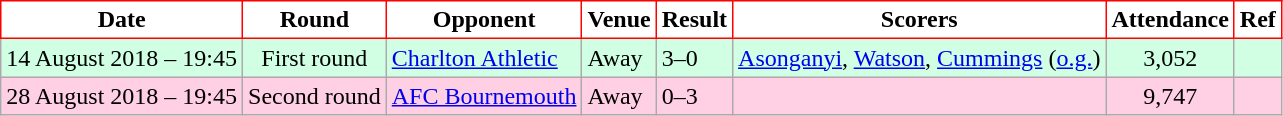<table class="wikitable">
<tr>
<th style="background:#FFFFFF; color:black; border:1px solid red;">Date</th>
<th style="background:#FFFFFF; color:black; border:1px solid red;">Round</th>
<th style="background:#FFFFFF; color:black; border:1px solid red;">Opponent</th>
<th style="background:#FFFFFF; color:black; border:1px solid red;">Venue</th>
<th style="background:#FFFFFF; color:black; border:1px solid red;">Result</th>
<th style="background:#FFFFFF; color:black; border:1px solid red;">Scorers</th>
<th style="background:#FFFFFF; color:black; border:1px solid red;">Attendance</th>
<th style="background:#FFFFFF; color:black; border:1px solid red;">Ref</th>
</tr>
<tr bgcolor = "#d0ffe3">
<td>14 August 2018 – 19:45</td>
<td align="center">First round</td>
<td><a href='#'>Charlton Athletic</a></td>
<td>Away</td>
<td>3–0</td>
<td><a href='#'>Asonganyi</a>, <a href='#'>Watson</a>, <a href='#'>Cummings</a> (<a href='#'>o.g.</a>)</td>
<td align="center">3,052</td>
<td></td>
</tr>
<tr bgcolor = "#ffd0e3">
<td>28 August 2018 – 19:45</td>
<td align="center">Second round</td>
<td><a href='#'>AFC Bournemouth</a></td>
<td>Away</td>
<td>0–3</td>
<td> </td>
<td align="center">9,747</td>
<td></td>
</tr>
</table>
